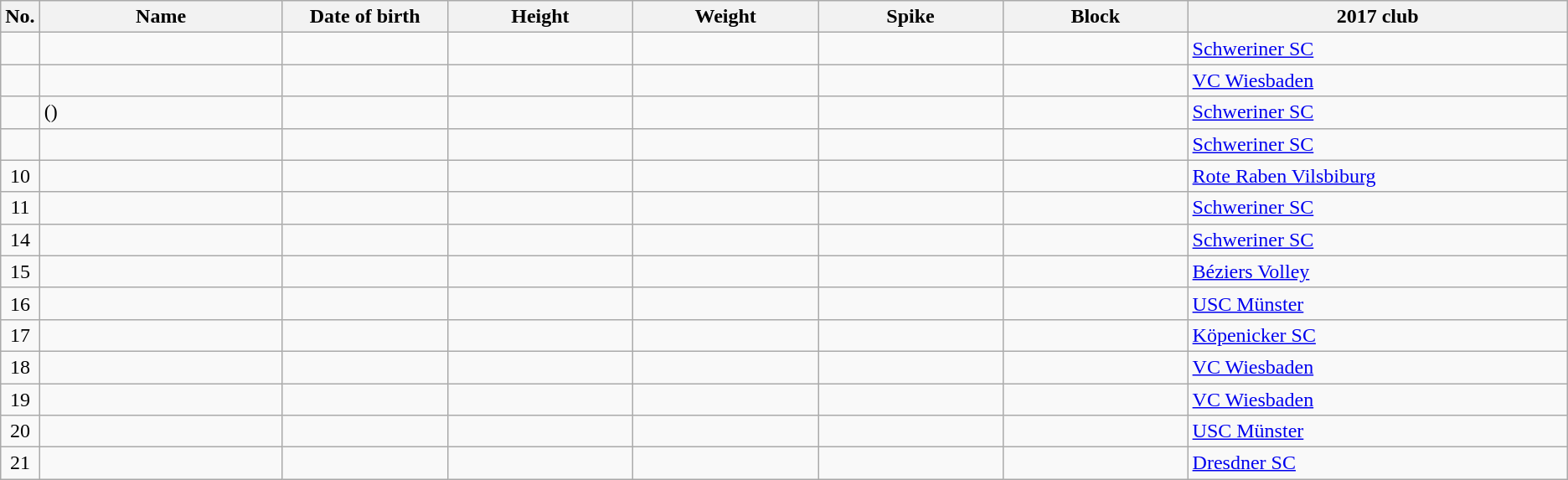<table class="wikitable sortable" style="font-size:100%; text-align:center;">
<tr>
<th>No.</th>
<th style="width:12em">Name</th>
<th style="width:8em">Date of birth</th>
<th style="width:9em">Height</th>
<th style="width:9em">Weight</th>
<th style="width:9em">Spike</th>
<th style="width:9em">Block</th>
<th style="width:19em">2017 club</th>
</tr>
<tr>
<td></td>
<td align=left></td>
<td align=right></td>
<td></td>
<td></td>
<td></td>
<td></td>
<td align=left> <a href='#'>Schweriner SC</a></td>
</tr>
<tr>
<td></td>
<td align=left></td>
<td align=right></td>
<td></td>
<td></td>
<td></td>
<td></td>
<td align=left> <a href='#'>VC Wiesbaden</a></td>
</tr>
<tr>
<td></td>
<td align=left> ()</td>
<td align=right></td>
<td></td>
<td></td>
<td></td>
<td></td>
<td align=left> <a href='#'>Schweriner SC</a></td>
</tr>
<tr>
<td></td>
<td align=left></td>
<td align=right></td>
<td></td>
<td></td>
<td></td>
<td></td>
<td align=left> <a href='#'>Schweriner SC</a></td>
</tr>
<tr>
<td>10</td>
<td align=left></td>
<td align=right></td>
<td></td>
<td></td>
<td></td>
<td></td>
<td align=left> <a href='#'>Rote Raben Vilsbiburg</a></td>
</tr>
<tr>
<td>11</td>
<td align=left></td>
<td align=right></td>
<td></td>
<td></td>
<td></td>
<td></td>
<td align=left> <a href='#'>Schweriner SC</a></td>
</tr>
<tr>
<td>14</td>
<td align=left></td>
<td align=right></td>
<td></td>
<td></td>
<td></td>
<td></td>
<td align=left> <a href='#'>Schweriner SC</a></td>
</tr>
<tr>
<td>15</td>
<td align=left></td>
<td align=right></td>
<td></td>
<td></td>
<td></td>
<td></td>
<td align=left> <a href='#'>Béziers Volley</a></td>
</tr>
<tr>
<td>16</td>
<td align=left></td>
<td align=right></td>
<td></td>
<td></td>
<td></td>
<td></td>
<td align=left> <a href='#'>USC Münster</a></td>
</tr>
<tr>
<td>17</td>
<td align=left></td>
<td align=right></td>
<td></td>
<td></td>
<td></td>
<td></td>
<td align=left> <a href='#'>Köpenicker SC</a></td>
</tr>
<tr>
<td>18</td>
<td align=left></td>
<td align=right></td>
<td></td>
<td></td>
<td></td>
<td></td>
<td align=left> <a href='#'>VC Wiesbaden</a></td>
</tr>
<tr>
<td>19</td>
<td align=left></td>
<td align=right></td>
<td></td>
<td></td>
<td></td>
<td></td>
<td align=left> <a href='#'>VC Wiesbaden</a></td>
</tr>
<tr>
<td>20</td>
<td align=left></td>
<td align=right></td>
<td></td>
<td></td>
<td></td>
<td></td>
<td align=left> <a href='#'>USC Münster</a></td>
</tr>
<tr>
<td>21</td>
<td align=left></td>
<td align=right></td>
<td></td>
<td></td>
<td></td>
<td></td>
<td align=left> <a href='#'>Dresdner SC</a></td>
</tr>
</table>
